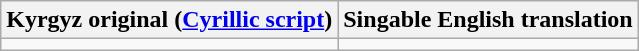<table class="wikitable">
<tr>
<th>Kyrgyz original (<a href='#'>Cyrillic script</a>)</th>
<th>Singable English translation</th>
</tr>
<tr style="vertical-align:top; white-space:nowrap;">
<td></td>
<td></td>
</tr>
</table>
